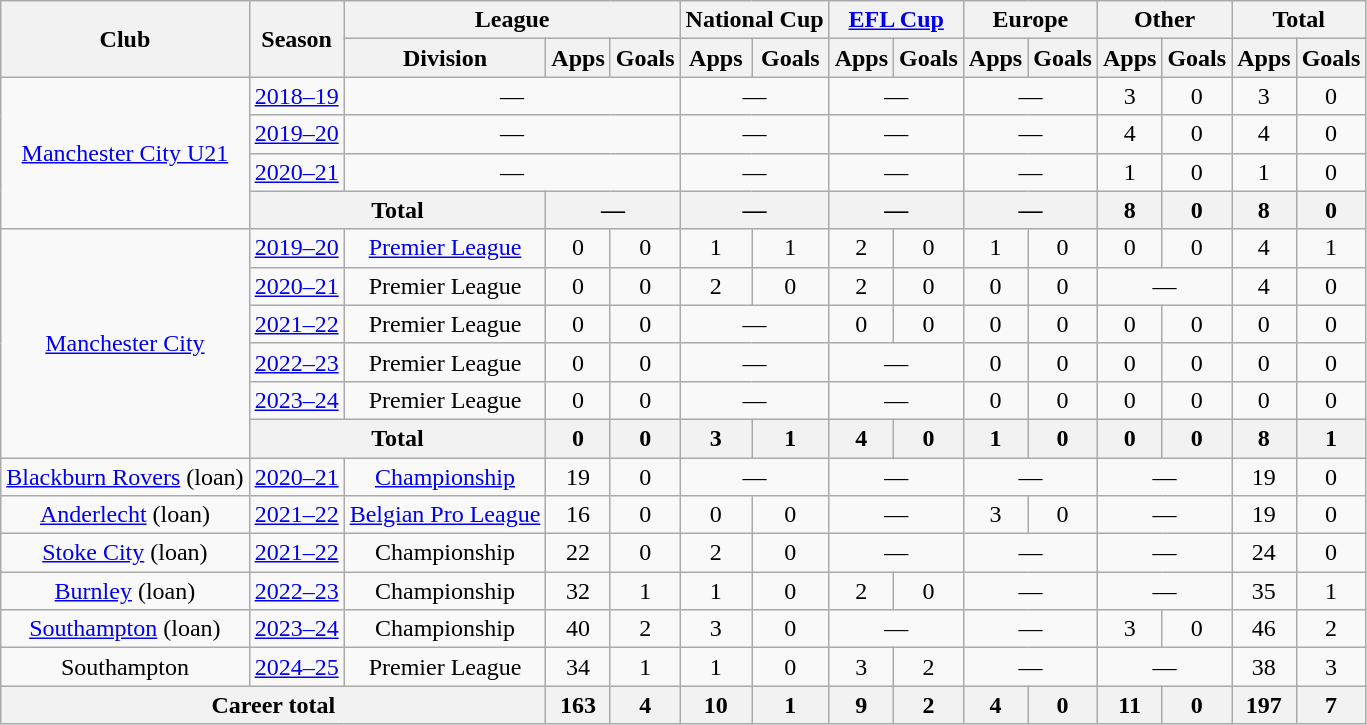<table class=wikitable style=text-align:center>
<tr>
<th rowspan=2>Club</th>
<th rowspan=2>Season</th>
<th colspan=3>League</th>
<th colspan=2>National Cup</th>
<th colspan=2><a href='#'>EFL Cup</a></th>
<th colspan=2>Europe</th>
<th colspan=2>Other</th>
<th colspan=2>Total</th>
</tr>
<tr>
<th>Division</th>
<th>Apps</th>
<th>Goals</th>
<th>Apps</th>
<th>Goals</th>
<th>Apps</th>
<th>Goals</th>
<th>Apps</th>
<th>Goals</th>
<th>Apps</th>
<th>Goals</th>
<th>Apps</th>
<th>Goals</th>
</tr>
<tr>
<td rowspan=4><a href='#'>Manchester City U21</a></td>
<td><a href='#'>2018–19</a></td>
<td colspan=3>—</td>
<td colspan=2>—</td>
<td colspan=2>—</td>
<td colspan=2>—</td>
<td>3</td>
<td>0</td>
<td>3</td>
<td>0</td>
</tr>
<tr>
<td><a href='#'>2019–20</a></td>
<td colspan=3>—</td>
<td colspan=2>—</td>
<td colspan=2>—</td>
<td colspan=2>—</td>
<td>4</td>
<td>0</td>
<td>4</td>
<td>0</td>
</tr>
<tr>
<td><a href='#'>2020–21</a></td>
<td colspan=3>—</td>
<td colspan=2>—</td>
<td colspan=2>—</td>
<td colspan=2>—</td>
<td>1</td>
<td>0</td>
<td>1</td>
<td>0</td>
</tr>
<tr>
<th colspan=2>Total</th>
<th colspan=2>—</th>
<th colspan=2>—</th>
<th colspan=2>—</th>
<th colspan=2>—</th>
<th>8</th>
<th>0</th>
<th>8</th>
<th>0</th>
</tr>
<tr>
<td rowspan=6><a href='#'>Manchester City</a></td>
<td><a href='#'>2019–20</a></td>
<td><a href='#'>Premier League</a></td>
<td>0</td>
<td>0</td>
<td>1</td>
<td>1</td>
<td>2</td>
<td>0</td>
<td>1</td>
<td>0</td>
<td>0</td>
<td>0</td>
<td>4</td>
<td>1</td>
</tr>
<tr>
<td><a href='#'>2020–21</a></td>
<td>Premier League</td>
<td>0</td>
<td>0</td>
<td>2</td>
<td>0</td>
<td>2</td>
<td>0</td>
<td>0</td>
<td>0</td>
<td colspan=2>—</td>
<td>4</td>
<td>0</td>
</tr>
<tr>
<td><a href='#'>2021–22</a></td>
<td>Premier League</td>
<td>0</td>
<td>0</td>
<td colspan=2>—</td>
<td>0</td>
<td>0</td>
<td>0</td>
<td>0</td>
<td>0</td>
<td>0</td>
<td>0</td>
<td>0</td>
</tr>
<tr>
<td><a href='#'>2022–23</a></td>
<td>Premier League</td>
<td>0</td>
<td>0</td>
<td colspan=2>—</td>
<td colspan=2>—</td>
<td>0</td>
<td>0</td>
<td>0</td>
<td>0</td>
<td>0</td>
<td>0</td>
</tr>
<tr>
<td><a href='#'>2023–24</a></td>
<td>Premier League</td>
<td>0</td>
<td>0</td>
<td colspan=2>—</td>
<td colspan=2>—</td>
<td>0</td>
<td>0</td>
<td>0</td>
<td>0</td>
<td>0</td>
<td>0</td>
</tr>
<tr>
<th colspan=2>Total</th>
<th>0</th>
<th>0</th>
<th>3</th>
<th>1</th>
<th>4</th>
<th>0</th>
<th>1</th>
<th>0</th>
<th>0</th>
<th>0</th>
<th>8</th>
<th>1</th>
</tr>
<tr>
<td><a href='#'>Blackburn Rovers</a> (loan)</td>
<td><a href='#'>2020–21</a></td>
<td><a href='#'>Championship</a></td>
<td>19</td>
<td>0</td>
<td colspan=2>—</td>
<td colspan=2>—</td>
<td colspan=2>—</td>
<td colspan=2>—</td>
<td>19</td>
<td>0</td>
</tr>
<tr>
<td><a href='#'>Anderlecht</a> (loan)</td>
<td><a href='#'>2021–22</a></td>
<td><a href='#'>Belgian Pro League</a></td>
<td>16</td>
<td>0</td>
<td>0</td>
<td>0</td>
<td colspan=2>—</td>
<td>3</td>
<td>0</td>
<td colspan=2>—</td>
<td>19</td>
<td>0</td>
</tr>
<tr>
<td><a href='#'>Stoke City</a> (loan)</td>
<td><a href='#'>2021–22</a></td>
<td>Championship</td>
<td>22</td>
<td>0</td>
<td>2</td>
<td>0</td>
<td colspan=2>—</td>
<td colspan=2>—</td>
<td colspan=2>—</td>
<td>24</td>
<td>0</td>
</tr>
<tr>
<td><a href='#'>Burnley</a> (loan)</td>
<td><a href='#'>2022–23</a></td>
<td>Championship</td>
<td>32</td>
<td>1</td>
<td>1</td>
<td>0</td>
<td>2</td>
<td>0</td>
<td colspan=2>—</td>
<td colspan=2>—</td>
<td>35</td>
<td>1</td>
</tr>
<tr>
<td><a href='#'>Southampton</a> (loan)</td>
<td><a href='#'>2023–24</a></td>
<td>Championship</td>
<td>40</td>
<td>2</td>
<td>3</td>
<td>0</td>
<td colspan=2>—</td>
<td colspan=2>—</td>
<td>3</td>
<td>0</td>
<td>46</td>
<td>2</td>
</tr>
<tr>
<td>Southampton</td>
<td><a href='#'>2024–25</a></td>
<td>Premier League</td>
<td>34</td>
<td>1</td>
<td>1</td>
<td>0</td>
<td>3</td>
<td>2</td>
<td colspan="2">—</td>
<td colspan=2>—</td>
<td>38</td>
<td>3</td>
</tr>
<tr>
<th colspan=3>Career total</th>
<th>163</th>
<th>4</th>
<th>10</th>
<th>1</th>
<th>9</th>
<th>2</th>
<th>4</th>
<th>0</th>
<th>11</th>
<th>0</th>
<th>197</th>
<th>7</th>
</tr>
</table>
